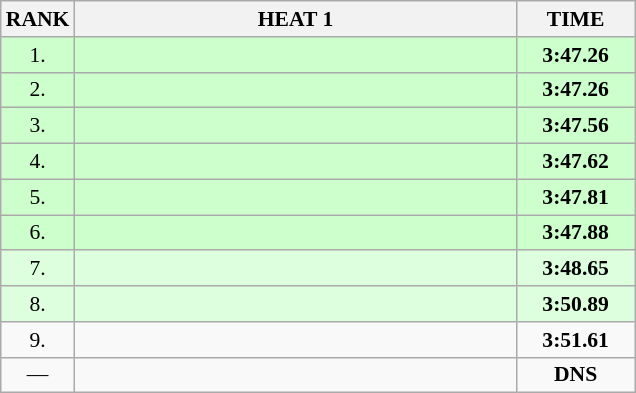<table class="wikitable" style="border-collapse: collapse; font-size: 90%;">
<tr>
<th>RANK</th>
<th style="width: 20em">HEAT 1</th>
<th style="width: 5em">TIME</th>
</tr>
<tr style="background:#ccffcc;">
<td align="center">1.</td>
<td></td>
<td align="center"><strong>3:47.26</strong></td>
</tr>
<tr style="background:#ccffcc;">
<td align="center">2.</td>
<td></td>
<td align="center"><strong>3:47.26</strong></td>
</tr>
<tr style="background:#ccffcc;">
<td align="center">3.</td>
<td></td>
<td align="center"><strong>3:47.56</strong></td>
</tr>
<tr style="background:#ccffcc;">
<td align="center">4.</td>
<td></td>
<td align="center"><strong>3:47.62</strong></td>
</tr>
<tr style="background:#ccffcc;">
<td align="center">5.</td>
<td></td>
<td align="center"><strong>3:47.81</strong></td>
</tr>
<tr style="background:#ccffcc;">
<td align="center">6.</td>
<td></td>
<td align="center"><strong>3:47.88</strong></td>
</tr>
<tr style="background:#ddffdd;">
<td align="center">7.</td>
<td></td>
<td align="center"><strong>3:48.65</strong></td>
</tr>
<tr style="background:#ddffdd;">
<td align="center">8.</td>
<td></td>
<td align="center"><strong>3:50.89</strong></td>
</tr>
<tr>
<td align="center">9.</td>
<td></td>
<td align="center"><strong>3:51.61</strong></td>
</tr>
<tr>
<td align="center">—</td>
<td></td>
<td align="center"><strong>DNS</strong></td>
</tr>
</table>
